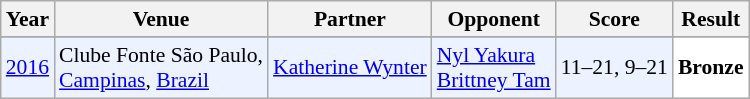<table class="sortable wikitable" style="font-size: 90%;">
<tr>
<th>Year</th>
<th>Venue</th>
<th>Partner</th>
<th>Opponent</th>
<th>Score</th>
<th>Result</th>
</tr>
<tr>
</tr>
<tr style="background:#ECF2FF">
<td align="center"><a href='#'>2016</a></td>
<td align="left">Clube Fonte São Paulo,<br> <a href='#'>Campinas</a>, <a href='#'>Brazil</a></td>
<td align="left"> <a href='#'>Katherine Wynter</a></td>
<td align="left"> <a href='#'>Nyl Yakura</a><br> <a href='#'>Brittney Tam</a></td>
<td align="left">11–21, 9–21</td>
<td style="text-align:left; background:white"> <strong>Bronze</strong></td>
</tr>
</table>
